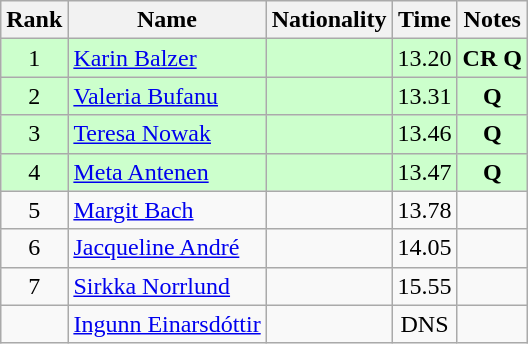<table class="wikitable sortable" style="text-align:center">
<tr>
<th>Rank</th>
<th>Name</th>
<th>Nationality</th>
<th>Time</th>
<th>Notes</th>
</tr>
<tr bgcolor=ccffcc>
<td>1</td>
<td align=left><a href='#'>Karin Balzer</a></td>
<td align=left></td>
<td>13.20</td>
<td><strong>CR Q</strong></td>
</tr>
<tr bgcolor=ccffcc>
<td>2</td>
<td align=left><a href='#'>Valeria Bufanu</a></td>
<td align=left></td>
<td>13.31</td>
<td><strong>Q</strong></td>
</tr>
<tr bgcolor=ccffcc>
<td>3</td>
<td align=left><a href='#'>Teresa Nowak</a></td>
<td align=left></td>
<td>13.46</td>
<td><strong>Q</strong></td>
</tr>
<tr bgcolor=ccffcc>
<td>4</td>
<td align=left><a href='#'>Meta Antenen</a></td>
<td align=left></td>
<td>13.47</td>
<td><strong>Q</strong></td>
</tr>
<tr>
<td>5</td>
<td align=left><a href='#'>Margit Bach</a></td>
<td align=left></td>
<td>13.78</td>
<td></td>
</tr>
<tr>
<td>6</td>
<td align=left><a href='#'>Jacqueline André</a></td>
<td align=left></td>
<td>14.05</td>
<td></td>
</tr>
<tr>
<td>7</td>
<td align=left><a href='#'>Sirkka Norrlund</a></td>
<td align=left></td>
<td>15.55</td>
<td></td>
</tr>
<tr>
<td></td>
<td align=left><a href='#'>Ingunn Einarsdóttir</a></td>
<td align=left></td>
<td>DNS</td>
<td></td>
</tr>
</table>
